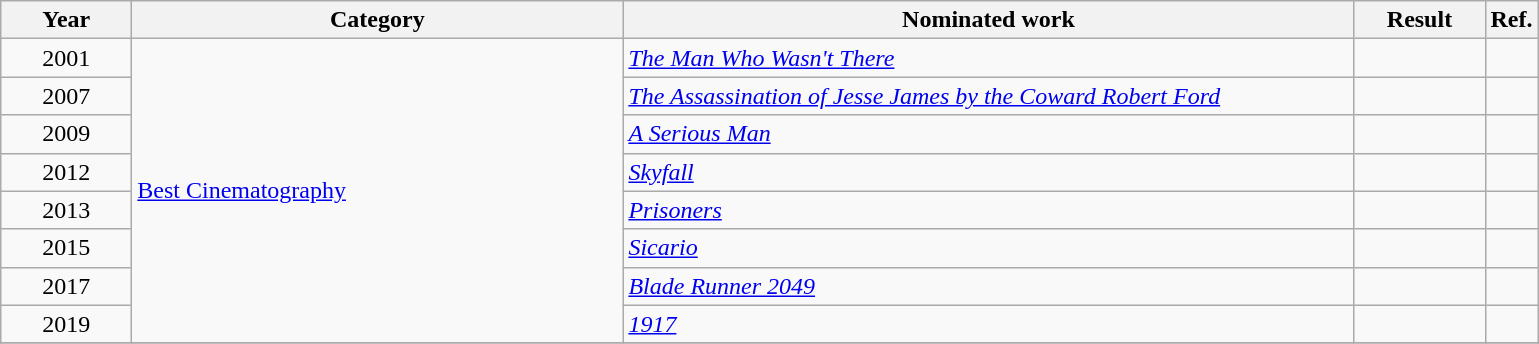<table class=wikitable>
<tr>
<th scope="col" style="width:5em;">Year</th>
<th scope="col" style="width:20em;">Category</th>
<th scope="col" style="width:30em;">Nominated work</th>
<th scope="col" style="width:5em;">Result</th>
<th>Ref.</th>
</tr>
<tr>
<td style="text-align:center;">2001</td>
<td rowspan=8><a href='#'>Best Cinematography</a></td>
<td><em><a href='#'>The Man Who Wasn't There</a></em></td>
<td></td>
<td></td>
</tr>
<tr>
<td style="text-align:center;">2007</td>
<td><em><a href='#'>The Assassination of Jesse James by the Coward Robert Ford</a></em></td>
<td></td>
<td></td>
</tr>
<tr>
<td style="text-align:center;">2009</td>
<td><em><a href='#'>A Serious Man</a></em></td>
<td></td>
<td></td>
</tr>
<tr>
<td style="text-align:center;">2012</td>
<td><em><a href='#'>Skyfall</a></em></td>
<td></td>
<td></td>
</tr>
<tr>
<td style="text-align:center;">2013</td>
<td><em><a href='#'>Prisoners</a></em></td>
<td></td>
<td></td>
</tr>
<tr>
<td style="text-align:center;">2015</td>
<td><em><a href='#'>Sicario</a></em></td>
<td></td>
<td></td>
</tr>
<tr>
<td style="text-align:center;">2017</td>
<td><em><a href='#'>Blade Runner 2049</a></em></td>
<td></td>
<td></td>
</tr>
<tr>
<td style="text-align:center;">2019</td>
<td><em><a href='#'>1917</a></em></td>
<td></td>
<td></td>
</tr>
<tr>
</tr>
</table>
